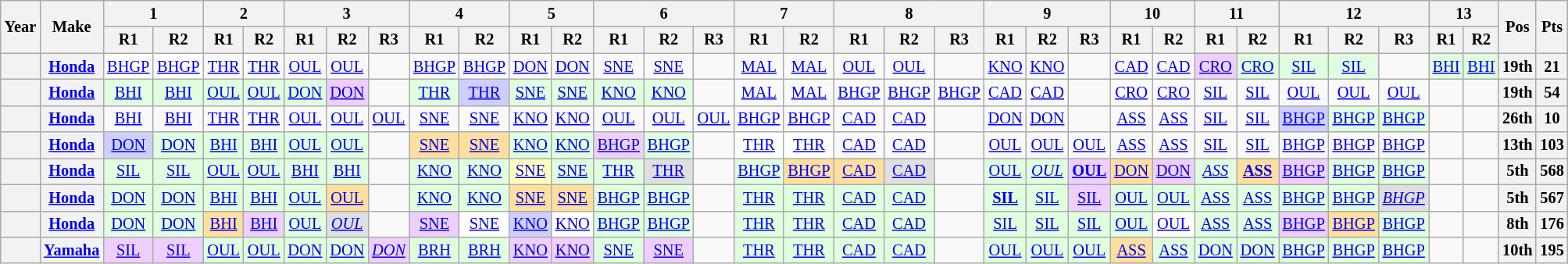<table class="wikitable" style="text-align:center; font-size:85%;">
<tr>
<th rowspan="2">Year</th>
<th rowspan="2">Make</th>
<th colspan="2">1</th>
<th colspan="2">2</th>
<th colspan="3">3</th>
<th colspan="2">4</th>
<th colspan="2">5</th>
<th colspan="3">6</th>
<th colspan="2">7</th>
<th colspan="3">8</th>
<th colspan="3">9</th>
<th colspan="2">10</th>
<th colspan="2">11</th>
<th colspan="3">12</th>
<th colspan="2">13</th>
<th rowspan="2">Pos</th>
<th rowspan="2">Pts</th>
</tr>
<tr>
<th>R1</th>
<th>R2</th>
<th>R1</th>
<th>R2</th>
<th>R1</th>
<th>R2</th>
<th>R3</th>
<th>R1</th>
<th>R2</th>
<th>R1</th>
<th>R2</th>
<th>R1</th>
<th>R2</th>
<th>R3</th>
<th>R1</th>
<th>R2</th>
<th>R1</th>
<th>R2</th>
<th>R3</th>
<th>R1</th>
<th>R2</th>
<th>R3</th>
<th>R1</th>
<th>R2</th>
<th>R1</th>
<th>R2</th>
<th>R1</th>
<th>R2</th>
<th>R3</th>
<th>R1</th>
<th>R2</th>
</tr>
<tr>
<th></th>
<th><a href='#'>Honda</a></th>
<td style="background:#FFFFFF;"><a href='#'>BHGP</a><br></td>
<td style="background:#FFFFFF;"><a href='#'>BHGP</a><br></td>
<td><a href='#'>THR</a></td>
<td><a href='#'>THR</a></td>
<td><a href='#'>OUL</a></td>
<td><a href='#'>OUL</a></td>
<td></td>
<td><a href='#'>BHGP</a></td>
<td><a href='#'>BHGP</a></td>
<td><a href='#'>DON</a></td>
<td><a href='#'>DON</a></td>
<td><a href='#'>SNE</a></td>
<td><a href='#'>SNE</a></td>
<td></td>
<td><a href='#'>MAL</a></td>
<td><a href='#'>MAL</a></td>
<td><a href='#'>OUL</a></td>
<td><a href='#'>OUL</a></td>
<td></td>
<td><a href='#'>KNO</a></td>
<td><a href='#'>KNO</a></td>
<td></td>
<td><a href='#'>CAD</a></td>
<td><a href='#'>CAD</a></td>
<td style="background:#EFCFFF;"><a href='#'>CRO</a><br></td>
<td style="background:#DFFFDF;"><a href='#'>CRO</a><br></td>
<td style="background:#DFFFDF;"><a href='#'>SIL</a><br></td>
<td style="background:#DFFFDF;"><a href='#'>SIL</a><br></td>
<td></td>
<td style="background:#DFFFDF;"><a href='#'>BHI</a><br></td>
<td style="background:#DFFFDF;"><a href='#'>BHI</a><br></td>
<th>19th</th>
<th>21</th>
</tr>
<tr>
<th></th>
<th><a href='#'>Honda</a></th>
<td style="background:#DFFFDF;"><a href='#'>BHI</a><br></td>
<td style="background:#DFFFDF;"><a href='#'>BHI</a><br></td>
<td style="background:#DFFFDF;"><a href='#'>OUL</a><br></td>
<td style="background:#DFFFDF;"><a href='#'>OUL</a><br></td>
<td style="background:#DFFFDF;"><a href='#'>DON</a><br></td>
<td style="background:#EFCFFF;"><a href='#'>DON</a><br></td>
<td></td>
<td style="background:#DFFFDF;"><a href='#'>THR</a><br></td>
<td style="background:#CFCFFF;"><a href='#'>THR</a><br></td>
<td style="background:#DFFFDF;"><a href='#'>SNE</a><br></td>
<td style="background:#DFFFDF;"><a href='#'>SNE</a><br></td>
<td style="background:#DFFFDF;"><a href='#'>KNO</a><br></td>
<td style="background:#DFFFDF;"><a href='#'>KNO</a><br></td>
<td></td>
<td><a href='#'>MAL</a></td>
<td><a href='#'>MAL</a></td>
<td><a href='#'>BHGP</a></td>
<td><a href='#'>BHGP</a></td>
<td><a href='#'>BHGP</a></td>
<td><a href='#'>CAD</a></td>
<td><a href='#'>CAD</a></td>
<td></td>
<td><a href='#'>CRO</a></td>
<td><a href='#'>CRO</a></td>
<td><a href='#'>SIL</a></td>
<td><a href='#'>SIL</a></td>
<td><a href='#'>OUL</a></td>
<td><a href='#'>OUL</a></td>
<td><a href='#'>OUL</a></td>
<td></td>
<td></td>
<th>19th</th>
<th>54</th>
</tr>
<tr>
<th></th>
<th><a href='#'>Honda</a></th>
<td><a href='#'>BHI</a></td>
<td><a href='#'>BHI</a></td>
<td><a href='#'>THR</a></td>
<td><a href='#'>THR</a></td>
<td><a href='#'>OUL</a></td>
<td><a href='#'>OUL</a></td>
<td><a href='#'>OUL</a></td>
<td><a href='#'>SNE</a></td>
<td><a href='#'>SNE</a></td>
<td><a href='#'>KNO</a></td>
<td><a href='#'>KNO</a></td>
<td><a href='#'>OUL</a></td>
<td><a href='#'>OUL</a></td>
<td><a href='#'>OUL</a></td>
<td><a href='#'>BHGP</a></td>
<td><a href='#'>BHGP</a></td>
<td><a href='#'>CAD</a></td>
<td><a href='#'>CAD</a></td>
<td></td>
<td><a href='#'>DON</a></td>
<td><a href='#'>DON</a></td>
<td></td>
<td><a href='#'>ASS</a></td>
<td><a href='#'>ASS</a></td>
<td><a href='#'>SIL</a></td>
<td><a href='#'>SIL</a></td>
<td style="background:#CFCFFF;"><a href='#'>BHGP</a><br></td>
<td style="background:#DFFFDF;"><a href='#'>BHGP</a><br></td>
<td style="background:#DFFFDF;"><a href='#'>BHGP</a><br></td>
<td></td>
<td></td>
<th>26th</th>
<th>10</th>
</tr>
<tr>
<th></th>
<th><a href='#'>Honda</a></th>
<td style="background:#CFCFFF;"><a href='#'>DON</a><br></td>
<td style="background:#DFFFDF;"><a href='#'>DON</a><br></td>
<td style="background:#DFFFDF;"><a href='#'>BHI</a><br></td>
<td style="background:#DFFFDF;"><a href='#'>BHI</a><br></td>
<td style="background:#DFFFDF;"><a href='#'>OUL</a><br></td>
<td style="background:#DFFFDF;"><a href='#'>OUL</a><br></td>
<td></td>
<td style="background:#FFDF9F;"><a href='#'>SNE</a><br></td>
<td style="background:#FFDF9F;"><a href='#'>SNE</a><br></td>
<td style="background:#DFFFDF;"><a href='#'>KNO</a><br></td>
<td style="background:#DFFFDF;"><a href='#'>KNO</a><br></td>
<td style="background:#EFCFFF;"><a href='#'>BHGP</a><br></td>
<td style="background:#DFFFDF;"><a href='#'>BHGP</a><br></td>
<td></td>
<td style="background:#FFFFFF;"><a href='#'>THR</a><br></td>
<td style="background:#FFFFFF;"><a href='#'>THR</a><br></td>
<td><a href='#'>CAD</a></td>
<td><a href='#'>CAD</a></td>
<td></td>
<td><a href='#'>OUL</a></td>
<td><a href='#'>OUL</a></td>
<td><a href='#'>OUL</a></td>
<td><a href='#'>ASS</a></td>
<td><a href='#'>ASS</a></td>
<td><a href='#'>SIL</a></td>
<td><a href='#'>SIL</a></td>
<td><a href='#'>BHGP</a></td>
<td><a href='#'>BHGP</a></td>
<td><a href='#'>BHGP</a></td>
<td></td>
<td></td>
<th>13th</th>
<th>103</th>
</tr>
<tr>
<th></th>
<th><a href='#'>Honda</a></th>
<td style="background:#DFFFDF;"><a href='#'>SIL</a><br></td>
<td style="background:#DFFFDF;"><a href='#'>SIL</a><br></td>
<td style="background:#DFFFDF;"><a href='#'>OUL</a><br></td>
<td style="background:#DFFFDF;"><a href='#'>OUL</a><br></td>
<td style="background:#DFFFDF;"><a href='#'>BHI</a><br></td>
<td style="background:#DFFFDF;"><a href='#'>BHI</a><br></td>
<td></td>
<td style="background:#DFFFDF;"><a href='#'>KNO</a><br></td>
<td style="background:#DFFFDF;"><a href='#'>KNO</a><br></td>
<td style="background:#FFFFBF;"><a href='#'>SNE</a><br></td>
<td style="background:#DFFFDF;"><a href='#'>SNE</a><br></td>
<td style="background:#DFFFDF;"><a href='#'>THR</a><br></td>
<td style="background:#DFDFDF;"><a href='#'>THR</a><br></td>
<td></td>
<td style="background:#DFFFDF;"><a href='#'>BHGP</a><br></td>
<td style="background:#FFDF9F;"><a href='#'>BHGP</a><br></td>
<td style="background:#FFDF9F;"><a href='#'>CAD</a><br></td>
<td style="background:#DFDFDF;"><a href='#'>CAD</a><br></td>
<td></td>
<td style="background:#DFFFDF;"><a href='#'>OUL</a><br></td>
<td style="background:#DFFFDF;"><em><a href='#'>OUL</a></em><br></td>
<td style="background:#EFCFFF;"><strong><a href='#'>OUL</a></strong><br></td>
<td style="background:#FFDF9F;"><a href='#'>DON</a><br></td>
<td style="background:#EFCFFF;"><a href='#'>DON</a><br></td>
<td style="background:#DFFFDF;"><em><a href='#'>ASS</a></em><br></td>
<td style="background:#FFDF9F;"><strong><a href='#'>ASS</a></strong><br></td>
<td style="background:#EFCFFF;"><a href='#'>BHGP</a><br></td>
<td style="background:#DFFFDF;"><a href='#'>BHGP</a><br></td>
<td style="background:#DFFFDF;"><a href='#'>BHGP</a><br></td>
<td></td>
<td></td>
<th>5th</th>
<th>568</th>
</tr>
<tr>
<th></th>
<th><a href='#'>Honda</a></th>
<td style="background:#DFFFDF;"><a href='#'>DON</a><br></td>
<td style="background:#DFFFDF;"><a href='#'>DON</a><br></td>
<td style="background:#DFFFDF;"><a href='#'>BHI</a><br></td>
<td style="background:#DFFFDF;"><a href='#'>BHI</a><br></td>
<td style="background:#DFFFDF;"><a href='#'>OUL</a><br></td>
<td style="background:#FFDF9F;"><a href='#'>OUL</a><br></td>
<td></td>
<td style="background:#DFFFDF;"><a href='#'>KNO</a><br></td>
<td style="background:#DFFFDF;"><a href='#'>KNO</a><br></td>
<td style="background:#FFDF9F;"><a href='#'>SNE</a><br></td>
<td style="background:#FFDF9F;"><a href='#'>SNE</a><br></td>
<td style="background:#DFFFDF;"><a href='#'>BHGP</a><br></td>
<td style="background:#DFFFDF;"><a href='#'>BHGP</a><br></td>
<td></td>
<td style="background:#DFFFDF;"><a href='#'>THR</a><br></td>
<td style="background:#DFFFDF;"><a href='#'>THR</a><br></td>
<td style="background:#DFFFDF;"><a href='#'>CAD</a><br></td>
<td style="background:#DFFFDF;"><a href='#'>CAD</a><br></td>
<td></td>
<td style="background:#DFFFDF;"><strong><a href='#'>SIL</a></strong><br></td>
<td style="background:#DFFFDF;"><a href='#'>SIL</a><br></td>
<td style="background:#EFCFFF;"><a href='#'>SIL</a><br></td>
<td style="background:#DFFFDF;"><a href='#'>OUL</a><br></td>
<td style="background:#DFFFDF;"><a href='#'>OUL</a><br></td>
<td style="background:#DFFFDF;"><a href='#'>ASS</a><br></td>
<td style="background:#DFFFDF;"><a href='#'>ASS</a><br></td>
<td style="background:#DFFFDF;"><a href='#'>BHGP</a><br></td>
<td style="background:#DFFFDF;"><a href='#'>BHGP</a><br></td>
<td style="background:#DFDFDF;"><em><a href='#'>BHGP</a></em><br></td>
<td></td>
<td></td>
<th>5th</th>
<th>567</th>
</tr>
<tr>
<th></th>
<th><a href='#'>Honda</a></th>
<td style="background:#DFFFDF;"><a href='#'>DON</a><br></td>
<td style="background:#DFFFDF;"><a href='#'>DON</a><br></td>
<td style="background:#FFDF9F;"><a href='#'>BHI</a><br></td>
<td style="background:#EFCFFF;"><a href='#'>BHI</a><br></td>
<td style="background:#DFFFDF;"><a href='#'>OUL</a><br></td>
<td style="background:#DFDFDF;"><em><a href='#'>OUL</a></em><br></td>
<td></td>
<td style="background:#EFCFFF;"><a href='#'>SNE</a><br></td>
<td style="background:#FFFFFF;"><a href='#'>SNE</a><br></td>
<td style="background:#CFCFFF;"><a href='#'>KNO</a><br></td>
<td style="background:#FFFFFF;"><a href='#'>KNO</a><br></td>
<td style="background:#DFFFDF;"><a href='#'>BHGP</a><br></td>
<td style="background:#DFFFDF;"><a href='#'>BHGP</a><br></td>
<td></td>
<td style="background:#DFFFDF;"><a href='#'>THR</a><br></td>
<td style="background:#DFFFDF;"><a href='#'>THR</a><br></td>
<td style="background:#DFFFDF;"><a href='#'>CAD</a><br></td>
<td style="background:#DFFFDF;"><a href='#'>CAD</a><br></td>
<td></td>
<td style="background:#DFFFDF;"><a href='#'>SIL</a><br></td>
<td style="background:#DFFFDF;"><a href='#'>SIL</a><br></td>
<td style="background:#DFFFDF;"><a href='#'>SIL</a><br></td>
<td style="background:#DFFFDF;"><a href='#'>OUL</a><br></td>
<td style="background:#FFFFFF;"><a href='#'>OUL</a><br></td>
<td style="background:#DFFFDF;"><a href='#'>ASS</a><br></td>
<td style="background:#DFFFDF;"><a href='#'>ASS</a><br></td>
<td style="background:#EFCFFF;"><a href='#'>BHGP</a><br></td>
<td style="background:#FFDF9F;"><a href='#'>BHGP</a><br></td>
<td style="background:#DFFFDF;"><a href='#'>BHGP</a><br></td>
<td></td>
<td></td>
<th>8th</th>
<th>176</th>
</tr>
<tr>
<th></th>
<th><a href='#'>Yamaha</a></th>
<td style="background:#EFCFFF;"><a href='#'>SIL</a><br></td>
<td style="background:#EFCFFF;"><a href='#'>SIL</a><br></td>
<td style="background:#DFFFDF;"><a href='#'>OUL</a><br></td>
<td style="background:#DFFFDF;"><a href='#'>OUL</a><br></td>
<td style="background:#DFFFDF;"><a href='#'>DON</a><br></td>
<td style="background:#DFFFDF;"><a href='#'>DON</a><br></td>
<td style="background:#EFCFFF;"><em><a href='#'>DON</a></em><br></td>
<td style="background:#DFFFDF;"><a href='#'>BRH</a><br></td>
<td style="background:#DFFFDF;"><a href='#'>BRH</a><br></td>
<td style="background:#EFCFFF;"><a href='#'>KNO</a><br></td>
<td style="background:#EFCFFF;"><a href='#'>KNO</a><br></td>
<td style="background:#DFFFDF;"><a href='#'>SNE</a><br></td>
<td style="background:#EFCFFF;"><a href='#'>SNE</a><br></td>
<td></td>
<td style="background:#DFFFDF;"><a href='#'>THR</a><br></td>
<td style="background:#DFFFDF;"><a href='#'>THR</a><br></td>
<td style="background:#DFFFDF;"><a href='#'>CAD</a><br></td>
<td style="background:#DFFFDF;"><a href='#'>CAD</a><br></td>
<td></td>
<td style="background:#DFFFDF;"><a href='#'>OUL</a><br></td>
<td style="background:#DFFFDF;"><a href='#'>OUL</a><br></td>
<td style="background:#DFFFDF;"><a href='#'>OUL</a><br></td>
<td style="background:#FFDF9F;"><a href='#'>ASS</a><br></td>
<td style="background:#DFFFDF;"><a href='#'>ASS</a><br></td>
<td style="background:#DFFFDF;"><a href='#'>DON</a><br></td>
<td style="background:#DFFFDF;"><a href='#'>DON</a><br></td>
<td style="background:#DFFFDF;"><a href='#'>BHGP</a><br></td>
<td style="background:#DFFFDF;"><a href='#'>BHGP</a><br></td>
<td style="background:#DFFFDF;"><a href='#'>BHGP</a><br></td>
<td></td>
<td></td>
<th>10th</th>
<th>195</th>
</tr>
</table>
